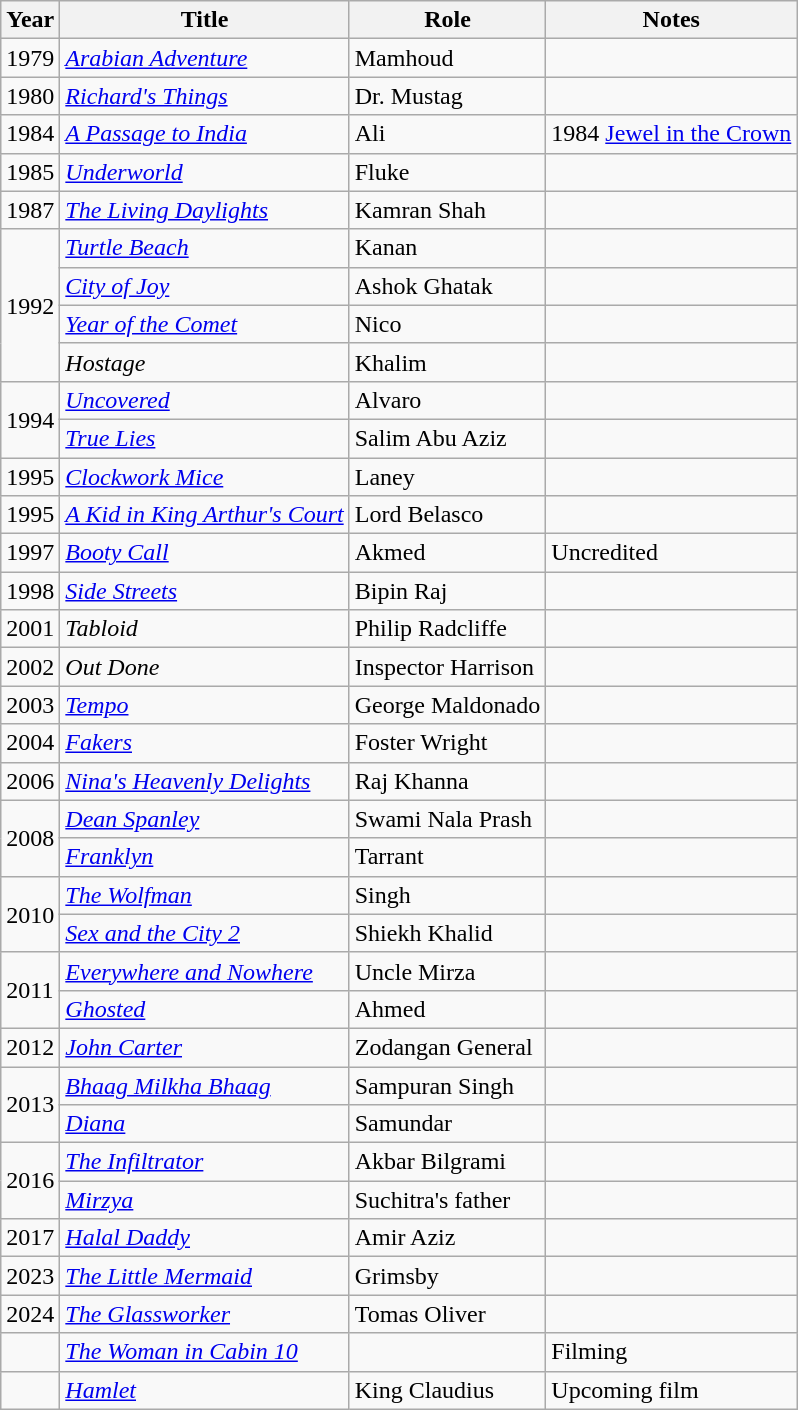<table class="wikitable sortable">
<tr>
<th>Year</th>
<th>Title</th>
<th>Role</th>
<th>Notes</th>
</tr>
<tr>
<td>1979</td>
<td><em><a href='#'>Arabian Adventure</a></em></td>
<td>Mamhoud</td>
<td></td>
</tr>
<tr>
<td>1980</td>
<td><em><a href='#'>Richard's Things</a></em></td>
<td>Dr. Mustag</td>
<td></td>
</tr>
<tr>
<td>1984</td>
<td><a href='#'><em>A Passage to India</em></a></td>
<td>Ali</td>
<td>1984 <a href='#'>Jewel in the Crown</a></td>
</tr>
<tr>
<td>1985</td>
<td><a href='#'><em>Underworld</em></a></td>
<td>Fluke</td>
<td></td>
</tr>
<tr>
<td>1987</td>
<td><em><a href='#'>The Living Daylights</a></em></td>
<td>Kamran Shah</td>
<td></td>
</tr>
<tr>
<td rowspan="4">1992</td>
<td><a href='#'><em>Turtle Beach</em></a></td>
<td>Kanan</td>
<td></td>
</tr>
<tr>
<td><a href='#'><em>City of Joy</em></a></td>
<td>Ashok Ghatak</td>
<td></td>
</tr>
<tr>
<td><em><a href='#'>Year of the Comet</a></em></td>
<td>Nico</td>
<td></td>
</tr>
<tr>
<td><em>Hostage</em></td>
<td>Khalim</td>
<td></td>
</tr>
<tr>
<td rowspan="2">1994</td>
<td><a href='#'><em>Uncovered</em></a></td>
<td>Alvaro</td>
<td></td>
</tr>
<tr>
<td><em><a href='#'>True Lies</a></em></td>
<td>Salim Abu Aziz</td>
<td></td>
</tr>
<tr>
<td>1995</td>
<td><em><a href='#'>Clockwork Mice</a></em></td>
<td>Laney</td>
<td></td>
</tr>
<tr>
<td>1995</td>
<td><em><a href='#'>A Kid in King Arthur's Court</a></em></td>
<td>Lord Belasco</td>
<td></td>
</tr>
<tr>
<td>1997</td>
<td><em><a href='#'>Booty Call</a></em></td>
<td>Akmed</td>
<td>Uncredited</td>
</tr>
<tr>
<td>1998</td>
<td><a href='#'><em>Side Streets</em></a></td>
<td>Bipin Raj</td>
<td></td>
</tr>
<tr>
<td>2001</td>
<td><em>Tabloid</em></td>
<td>Philip Radcliffe</td>
<td></td>
</tr>
<tr>
<td>2002</td>
<td><em>Out Done</em></td>
<td>Inspector Harrison</td>
<td></td>
</tr>
<tr>
<td>2003</td>
<td><a href='#'><em>Tempo</em></a></td>
<td>George Maldonado</td>
<td></td>
</tr>
<tr>
<td>2004</td>
<td><em><a href='#'>Fakers</a></em></td>
<td>Foster Wright</td>
<td></td>
</tr>
<tr>
<td>2006</td>
<td><em><a href='#'>Nina's Heavenly Delights</a></em></td>
<td>Raj Khanna</td>
<td></td>
</tr>
<tr>
<td rowspan="2">2008</td>
<td><em><a href='#'>Dean Spanley</a></em></td>
<td>Swami Nala Prash</td>
<td></td>
</tr>
<tr>
<td><em><a href='#'>Franklyn</a></em></td>
<td>Tarrant</td>
<td></td>
</tr>
<tr>
<td rowspan="2">2010</td>
<td><a href='#'><em>The Wolfman</em></a></td>
<td>Singh</td>
<td></td>
</tr>
<tr>
<td><em><a href='#'>Sex and the City 2</a></em></td>
<td>Shiekh Khalid</td>
<td></td>
</tr>
<tr>
<td rowspan="2">2011</td>
<td><em><a href='#'>Everywhere and Nowhere</a></em></td>
<td>Uncle Mirza</td>
<td></td>
</tr>
<tr>
<td><a href='#'><em>Ghosted</em></a></td>
<td>Ahmed</td>
<td></td>
</tr>
<tr>
<td>2012</td>
<td><a href='#'><em>John Carter</em></a></td>
<td>Zodangan General</td>
<td></td>
</tr>
<tr>
<td rowspan="2">2013</td>
<td><em><a href='#'>Bhaag Milkha Bhaag</a></em></td>
<td>Sampuran Singh</td>
<td></td>
</tr>
<tr>
<td><a href='#'><em>Diana</em></a></td>
<td>Samundar</td>
<td></td>
</tr>
<tr>
<td rowspan="2">2016</td>
<td><a href='#'><em>The Infiltrator</em></a></td>
<td>Akbar Bilgrami</td>
<td></td>
</tr>
<tr>
<td><em><a href='#'>Mirzya</a></em></td>
<td>Suchitra's father</td>
<td></td>
</tr>
<tr>
<td>2017</td>
<td><em><a href='#'>Halal Daddy</a></em></td>
<td>Amir Aziz</td>
<td></td>
</tr>
<tr>
<td>2023</td>
<td><em><a href='#'>The Little Mermaid</a></em></td>
<td>Grimsby</td>
<td></td>
</tr>
<tr>
<td>2024</td>
<td><em><a href='#'>The Glassworker</a></em></td>
<td>Tomas Oliver</td>
<td></td>
</tr>
<tr>
<td></td>
<td><em><a href='#'>The Woman in Cabin 10</a></em></td>
<td></td>
<td>Filming</td>
</tr>
<tr>
<td></td>
<td><em><a href='#'>Hamlet</a></em></td>
<td>King Claudius</td>
<td>Upcoming film</td>
</tr>
</table>
